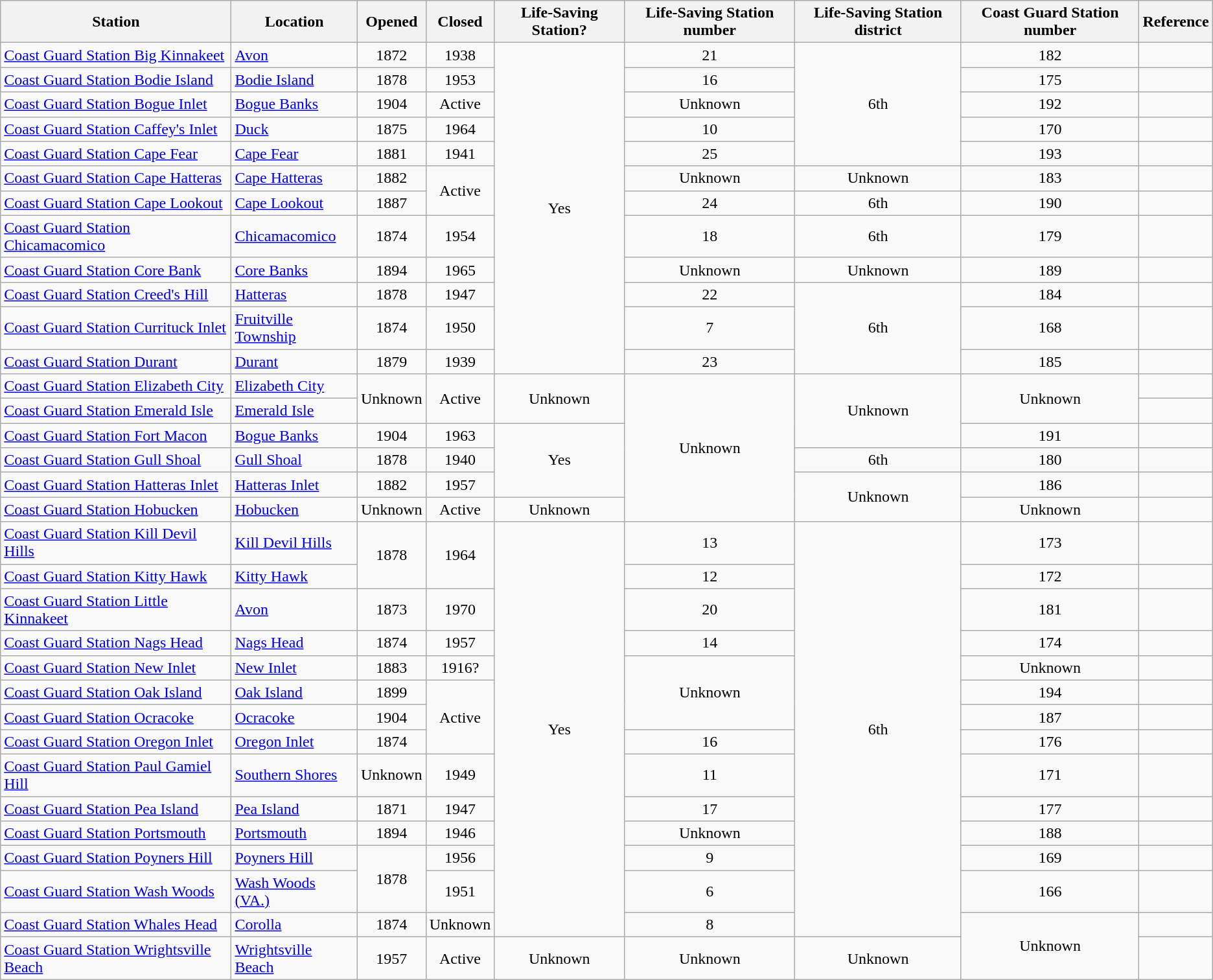<table class="wikitable sortable" style="text-align:left;">
<tr>
<th>Station</th>
<th>Location</th>
<th>Opened</th>
<th>Closed</th>
<th>Life-Saving Station?</th>
<th>Life-Saving Station number</th>
<th>Life-Saving Station district</th>
<th>Coast Guard Station number</th>
<th>Reference</th>
</tr>
<tr>
<td><a href='#'>Coast Guard Station Big Kinnakeet</a></td>
<td><a href='#'>Avon</a></td>
<td align="center">1872</td>
<td align="center">1938</td>
<td rowspan="12" align="center">Yes</td>
<td align="center">21</td>
<td rowspan="5" align="center">6th</td>
<td align="center">182</td>
<td align="center"></td>
</tr>
<tr>
<td><a href='#'>Coast Guard Station Bodie Island</a></td>
<td><a href='#'>Bodie Island</a></td>
<td align="center">1878</td>
<td align="center">1953</td>
<td align="center">16</td>
<td align="center">175</td>
<td align="center"></td>
</tr>
<tr>
<td><a href='#'>Coast Guard Station Bogue Inlet</a></td>
<td><a href='#'>Bogue Banks</a></td>
<td align="center">1904</td>
<td align="center">Active</td>
<td align="center">Unknown</td>
<td align="center">192</td>
<td align="center"></td>
</tr>
<tr>
<td><a href='#'>Coast Guard Station Caffey's Inlet</a></td>
<td><a href='#'>Duck</a></td>
<td align="center">1875</td>
<td align="center">1964</td>
<td align="center">10</td>
<td align="center">170</td>
<td align="center"></td>
</tr>
<tr>
<td><a href='#'>Coast Guard Station Cape Fear</a></td>
<td><a href='#'>Cape Fear</a></td>
<td align="center">1881</td>
<td align="center">1941</td>
<td align="center">25</td>
<td align="center">193</td>
<td align="center"></td>
</tr>
<tr>
<td><a href='#'>Coast Guard Station Cape Hatteras</a></td>
<td><a href='#'>Cape Hatteras</a></td>
<td align="center">1882</td>
<td rowspan="2" align="center">Active</td>
<td align="center">Unknown</td>
<td align="center">Unknown</td>
<td align="center">183</td>
<td align="center"></td>
</tr>
<tr>
<td><a href='#'>Coast Guard Station Cape Lookout</a></td>
<td><a href='#'>Cape Lookout</a></td>
<td align="center">1887</td>
<td align="center">24</td>
<td align="center">6th</td>
<td align="center">190</td>
<td align="center"></td>
</tr>
<tr>
<td><a href='#'>Coast Guard Station Chicamacomico</a></td>
<td><a href='#'>Chicamacomico</a></td>
<td align="center">1874</td>
<td align="center">1954</td>
<td align="center">18</td>
<td align="center">6th</td>
<td align="center">179</td>
<td align="center"></td>
</tr>
<tr>
<td><a href='#'>Coast Guard Station Core Bank</a></td>
<td><a href='#'>Core Banks</a></td>
<td align="center">1894</td>
<td align="center">1965</td>
<td align="center">Unknown</td>
<td align="center">Unknown</td>
<td align="center">189</td>
<td align="center"></td>
</tr>
<tr>
<td><a href='#'>Coast Guard Station Creed's Hill</a></td>
<td><a href='#'>Hatteras</a></td>
<td align="center">1878</td>
<td align="center">1947</td>
<td align="center">22</td>
<td rowspan="3" align="center">6th</td>
<td align="center">184</td>
<td align="center"></td>
</tr>
<tr>
<td><a href='#'>Coast Guard Station Currituck Inlet</a></td>
<td><a href='#'>Fruitville Township</a></td>
<td align="center">1874</td>
<td align="center">1950</td>
<td align="center">7</td>
<td align="center">168</td>
<td align="center"></td>
</tr>
<tr>
<td><a href='#'>Coast Guard Station Durant</a></td>
<td><a href='#'>Durant</a></td>
<td align="center">1879</td>
<td align="center">1939</td>
<td align="center">23</td>
<td align="center">185</td>
<td align="center"></td>
</tr>
<tr>
<td><a href='#'>Coast Guard Station Elizabeth City</a></td>
<td><a href='#'>Elizabeth City</a></td>
<td rowspan="2" align="center">Unknown</td>
<td rowspan="2" align="center">Active</td>
<td rowspan="2" align="center">Unknown</td>
<td rowspan="6" align="center">Unknown</td>
<td rowspan="3" align="center">Unknown</td>
<td rowspan="2" align="center">Unknown</td>
<td align="center"></td>
</tr>
<tr>
<td><a href='#'>Coast Guard Station Emerald Isle</a></td>
<td><a href='#'>Emerald Isle</a></td>
<td align="center"></td>
</tr>
<tr>
<td><a href='#'>Coast Guard Station Fort Macon</a></td>
<td><a href='#'>Bogue Banks</a></td>
<td align="center">1904</td>
<td align="center">1963</td>
<td rowspan="3" align="center">Yes</td>
<td align="center">191</td>
<td align="center"></td>
</tr>
<tr>
<td><a href='#'>Coast Guard Station Gull Shoal</a></td>
<td><a href='#'>Gull Shoal</a></td>
<td align="center">1878</td>
<td align="center">1940</td>
<td align="center">6th</td>
<td align="center">180</td>
<td align="center"></td>
</tr>
<tr>
<td><a href='#'>Coast Guard Station Hatteras Inlet</a></td>
<td><a href='#'>Hatteras Inlet</a></td>
<td align="center">1882</td>
<td align="center">1957</td>
<td rowspan="2" align="center">Unknown</td>
<td align="center">186</td>
<td align="center"></td>
</tr>
<tr>
<td><a href='#'>Coast Guard Station Hobucken</a></td>
<td><a href='#'>Hobucken</a></td>
<td align="center">Unknown</td>
<td align="center">Active</td>
<td align="center">Unknown</td>
<td align="center">Unknown</td>
<td align="center"></td>
</tr>
<tr>
<td><a href='#'>Coast Guard Station Kill Devil Hills</a></td>
<td><a href='#'>Kill Devil Hills</a></td>
<td rowspan="2" align="center">1878</td>
<td rowspan="2" align="center">1964</td>
<td rowspan="14" align="center">Yes</td>
<td align="center">13</td>
<td rowspan="14" align="center">6th</td>
<td align="center">173</td>
<td align="center"></td>
</tr>
<tr>
<td><a href='#'>Coast Guard Station Kitty Hawk</a></td>
<td><a href='#'>Kitty Hawk</a></td>
<td align="center">12</td>
<td align="center">172</td>
<td align="center"></td>
</tr>
<tr>
<td><a href='#'>Coast Guard Station Little Kinnakeet</a></td>
<td><a href='#'>Avon</a></td>
<td align="center">1873</td>
<td align="center">1970</td>
<td align="center">20</td>
<td align="center">181</td>
<td align="center"></td>
</tr>
<tr>
<td><a href='#'>Coast Guard Station Nags Head</a></td>
<td><a href='#'>Nags Head</a></td>
<td align="center">1874</td>
<td align="center">1957</td>
<td align="center">14</td>
<td align="center">174</td>
<td align="center"></td>
</tr>
<tr>
<td><a href='#'>Coast Guard Station New Inlet</a></td>
<td><a href='#'>New Inlet</a></td>
<td align="center">1883</td>
<td align="center">1916?</td>
<td rowspan="3" align="center">Unknown</td>
<td align="center">Unknown</td>
<td align="center"></td>
</tr>
<tr>
<td><a href='#'>Coast Guard Station Oak Island</a></td>
<td><a href='#'>Oak Island</a></td>
<td align="center">1899</td>
<td rowspan="3" align="center">Active</td>
<td align="center">194</td>
<td align="center"></td>
</tr>
<tr>
<td><a href='#'>Coast Guard Station Ocracoke</a></td>
<td><a href='#'>Ocracoke</a></td>
<td align="center">1904</td>
<td align="center">187</td>
<td align="center"></td>
</tr>
<tr>
<td><a href='#'>Coast Guard Station Oregon Inlet</a></td>
<td><a href='#'>Oregon Inlet</a></td>
<td align="center">1874</td>
<td align="center">16</td>
<td align="center">176</td>
<td align="center"></td>
</tr>
<tr>
<td><a href='#'>Coast Guard Station Paul Gamiel Hill</a></td>
<td><a href='#'>Southern Shores</a></td>
<td align="center">Unknown</td>
<td align="center">1949</td>
<td align="center">11</td>
<td align="center">171</td>
<td align="center"></td>
</tr>
<tr>
<td><a href='#'>Coast Guard Station Pea Island</a></td>
<td><a href='#'>Pea Island</a></td>
<td align="center">1871</td>
<td align="center">1947</td>
<td align="center">17</td>
<td align="center">177</td>
<td align="center"></td>
</tr>
<tr>
<td><a href='#'>Coast Guard Station Portsmouth</a></td>
<td><a href='#'>Portsmouth</a></td>
<td align="center">1894</td>
<td align="center">1946</td>
<td align="center">Unknown</td>
<td align="center">188</td>
<td align="center"></td>
</tr>
<tr>
<td><a href='#'>Coast Guard Station Poyners Hill</a></td>
<td><a href='#'>Poyners Hill</a></td>
<td rowspan="2" align="center">1878</td>
<td align="center">1956</td>
<td align="center">9</td>
<td align="center">169</td>
<td align="center"></td>
</tr>
<tr>
<td><a href='#'>Coast Guard Station Wash Woods</a></td>
<td><a href='#'>Wash Woods (VA.)</a></td>
<td align="center">1951</td>
<td align="center">6</td>
<td align="center">166</td>
<td align="center"></td>
</tr>
<tr>
<td><a href='#'>Coast Guard Station Whales Head</a></td>
<td><a href='#'>Corolla</a></td>
<td align="center">1874</td>
<td align="center">Unknown</td>
<td align="center">8</td>
<td rowspan="2" align="center">Unknown</td>
<td align="center"></td>
</tr>
<tr>
<td><a href='#'>Coast Guard Station Wrightsville Beach</a></td>
<td><a href='#'>Wrightsville Beach</a></td>
<td align="center">1957</td>
<td align="center">Active</td>
<td align="center">Unknown</td>
<td align="center">Unknown</td>
<td align="center">Unknown</td>
<td align="center"></td>
</tr>
</table>
